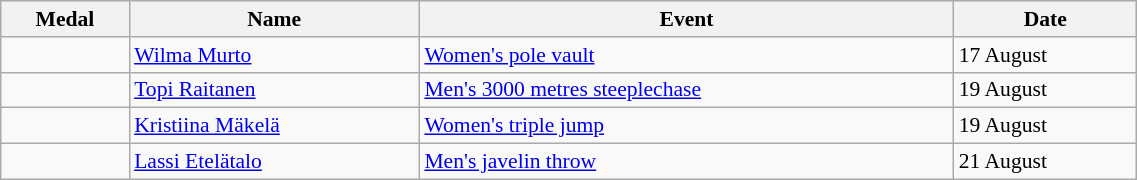<table class="wikitable" style="font-size:90%" width=60%>
<tr>
<th>Medal</th>
<th>Name</th>
<th>Event</th>
<th>Date</th>
</tr>
<tr>
<td></td>
<td><a href='#'>Wilma Murto</a></td>
<td><a href='#'>Women's pole vault</a></td>
<td>17 August</td>
</tr>
<tr>
<td></td>
<td><a href='#'>Topi Raitanen</a></td>
<td><a href='#'>Men's 3000 metres steeplechase</a></td>
<td>19 August</td>
</tr>
<tr>
<td></td>
<td><a href='#'>Kristiina Mäkelä</a></td>
<td><a href='#'>Women's triple jump</a></td>
<td>19 August</td>
</tr>
<tr>
<td></td>
<td><a href='#'>Lassi Etelätalo</a></td>
<td><a href='#'>Men's javelin throw</a></td>
<td>21 August</td>
</tr>
</table>
